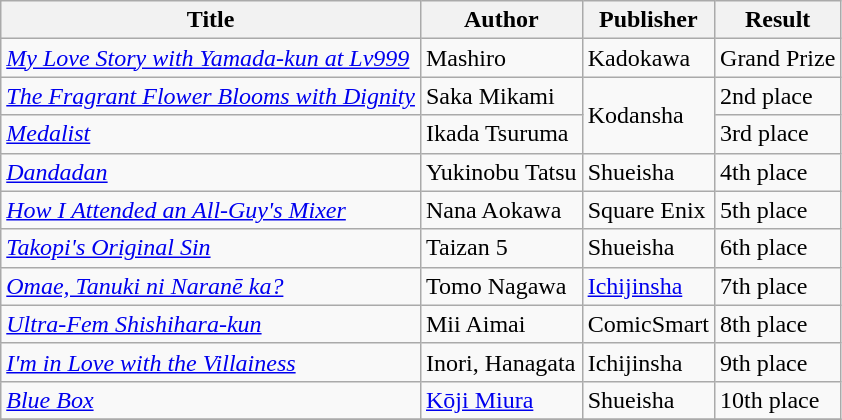<table class="wikitable">
<tr>
<th>Title</th>
<th>Author</th>
<th>Publisher</th>
<th>Result</th>
</tr>
<tr>
<td><em><a href='#'>My Love Story with Yamada-kun at Lv999</a></em></td>
<td>Mashiro</td>
<td>Kadokawa</td>
<td>Grand Prize</td>
</tr>
<tr>
<td><em><a href='#'>The Fragrant Flower Blooms with Dignity</a></em></td>
<td>Saka Mikami</td>
<td rowspan="2">Kodansha</td>
<td>2nd place</td>
</tr>
<tr>
<td><em><a href='#'>Medalist</a></em></td>
<td>Ikada Tsuruma</td>
<td>3rd place</td>
</tr>
<tr>
<td><em><a href='#'>Dandadan</a></em></td>
<td>Yukinobu Tatsu</td>
<td>Shueisha</td>
<td>4th place</td>
</tr>
<tr>
<td><em><a href='#'>How I Attended an All-Guy's Mixer</a></em></td>
<td>Nana Aokawa</td>
<td>Square Enix</td>
<td>5th place</td>
</tr>
<tr>
<td><em><a href='#'>Takopi's Original Sin</a></em></td>
<td>Taizan 5</td>
<td>Shueisha</td>
<td>6th place</td>
</tr>
<tr>
<td><em><a href='#'>Omae, Tanuki ni Naranē ka?</a></em></td>
<td>Tomo Nagawa</td>
<td><a href='#'>Ichijinsha</a></td>
<td>7th place</td>
</tr>
<tr>
<td><em><a href='#'>Ultra-Fem Shishihara-kun</a></em></td>
<td>Mii Aimai</td>
<td>ComicSmart</td>
<td>8th place</td>
</tr>
<tr>
<td><em><a href='#'>I'm in Love with the Villainess</a></em></td>
<td>Inori, Hanagata</td>
<td>Ichijinsha</td>
<td>9th place</td>
</tr>
<tr>
<td><em><a href='#'>Blue Box</a></em></td>
<td><a href='#'>Kōji Miura</a></td>
<td>Shueisha</td>
<td>10th place</td>
</tr>
<tr>
</tr>
</table>
